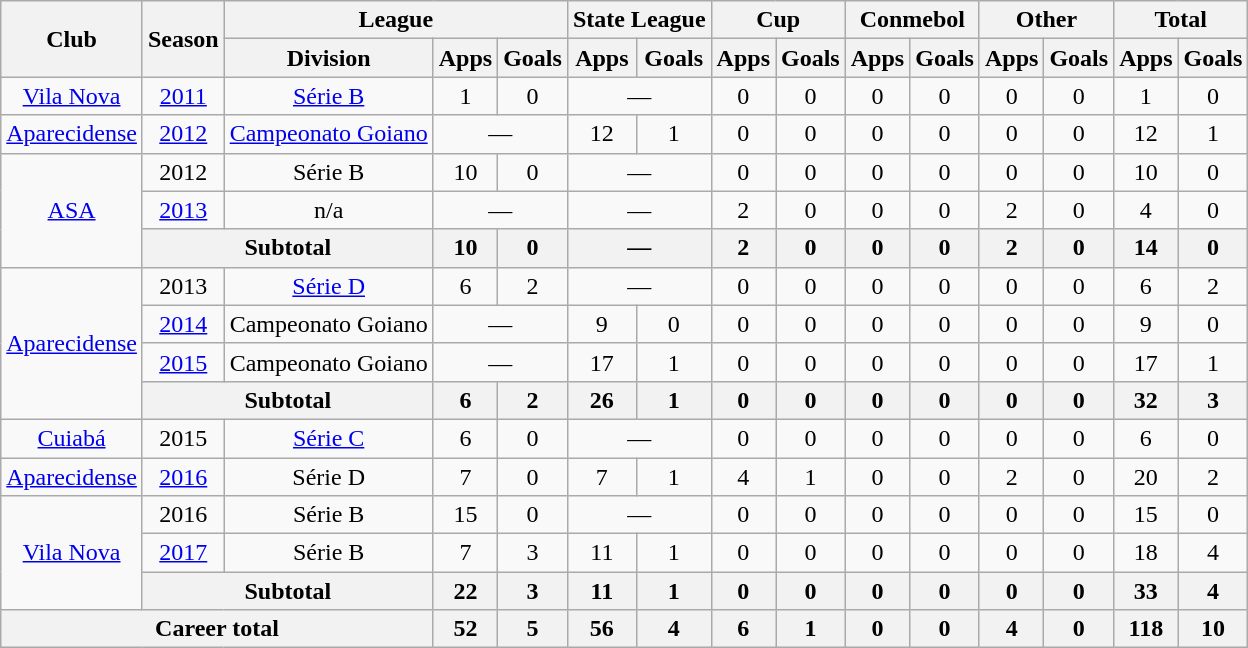<table class="wikitable" style="text-align: center;">
<tr>
<th rowspan="2">Club</th>
<th rowspan="2">Season</th>
<th colspan="3">League</th>
<th colspan="2">State League</th>
<th colspan="2">Cup</th>
<th colspan="2">Conmebol</th>
<th colspan="2">Other</th>
<th colspan="2">Total</th>
</tr>
<tr>
<th>Division</th>
<th>Apps</th>
<th>Goals</th>
<th>Apps</th>
<th>Goals</th>
<th>Apps</th>
<th>Goals</th>
<th>Apps</th>
<th>Goals</th>
<th>Apps</th>
<th>Goals</th>
<th>Apps</th>
<th>Goals</th>
</tr>
<tr>
<td valign=center><a href='#'>Vila Nova</a></td>
<td><a href='#'>2011</a></td>
<td><a href='#'>Série B</a></td>
<td>1</td>
<td>0</td>
<td colspan="2">—</td>
<td>0</td>
<td>0</td>
<td>0</td>
<td>0</td>
<td>0</td>
<td>0</td>
<td>1</td>
<td>0</td>
</tr>
<tr>
<td valign=center><a href='#'>Aparecidense</a></td>
<td><a href='#'>2012</a></td>
<td><a href='#'>Campeonato Goiano</a></td>
<td colspan="2">—</td>
<td>12</td>
<td>1</td>
<td>0</td>
<td>0</td>
<td>0</td>
<td>0</td>
<td>0</td>
<td>0</td>
<td>12</td>
<td>1</td>
</tr>
<tr>
<td rowspan=3 valign=center><a href='#'>ASA</a></td>
<td>2012</td>
<td>Série B</td>
<td>10</td>
<td>0</td>
<td colspan="2">—</td>
<td>0</td>
<td>0</td>
<td>0</td>
<td>0</td>
<td>0</td>
<td>0</td>
<td>10</td>
<td>0</td>
</tr>
<tr>
<td><a href='#'>2013</a></td>
<td>n/a</td>
<td colspan="2">—</td>
<td colspan="2">—</td>
<td>2</td>
<td>0</td>
<td>0</td>
<td>0</td>
<td>2</td>
<td>0</td>
<td>4</td>
<td>0</td>
</tr>
<tr>
<th colspan="2"><strong>Subtotal</strong></th>
<th>10</th>
<th>0</th>
<th colspan="2">—</th>
<th>2</th>
<th>0</th>
<th>0</th>
<th>0</th>
<th>2</th>
<th>0</th>
<th>14</th>
<th>0</th>
</tr>
<tr>
<td rowspan=4 valign=center><a href='#'>Aparecidense</a></td>
<td>2013</td>
<td><a href='#'>Série D</a></td>
<td>6</td>
<td>2</td>
<td colspan="2">—</td>
<td>0</td>
<td>0</td>
<td>0</td>
<td>0</td>
<td>0</td>
<td>0</td>
<td>6</td>
<td>2</td>
</tr>
<tr>
<td><a href='#'>2014</a></td>
<td>Campeonato Goiano</td>
<td colspan="2">—</td>
<td>9</td>
<td>0</td>
<td>0</td>
<td>0</td>
<td>0</td>
<td>0</td>
<td>0</td>
<td>0</td>
<td>9</td>
<td>0</td>
</tr>
<tr>
<td><a href='#'>2015</a></td>
<td>Campeonato Goiano</td>
<td colspan="2">—</td>
<td>17</td>
<td>1</td>
<td>0</td>
<td>0</td>
<td>0</td>
<td>0</td>
<td>0</td>
<td>0</td>
<td>17</td>
<td>1</td>
</tr>
<tr>
<th colspan="2"><strong>Subtotal</strong></th>
<th>6</th>
<th>2</th>
<th>26</th>
<th>1</th>
<th>0</th>
<th>0</th>
<th>0</th>
<th>0</th>
<th>0</th>
<th>0</th>
<th>32</th>
<th>3</th>
</tr>
<tr>
<td valign=center><a href='#'>Cuiabá</a></td>
<td>2015</td>
<td><a href='#'>Série C</a></td>
<td>6</td>
<td>0</td>
<td colspan="2">—</td>
<td>0</td>
<td>0</td>
<td>0</td>
<td>0</td>
<td>0</td>
<td>0</td>
<td>6</td>
<td>0</td>
</tr>
<tr>
<td valign=center><a href='#'>Aparecidense</a></td>
<td><a href='#'>2016</a></td>
<td>Série D</td>
<td>7</td>
<td>0</td>
<td>7</td>
<td>1</td>
<td>4</td>
<td>1</td>
<td>0</td>
<td>0</td>
<td>2</td>
<td>0</td>
<td>20</td>
<td>2</td>
</tr>
<tr>
<td rowspan=3 valign=center><a href='#'>Vila Nova</a></td>
<td>2016</td>
<td>Série B</td>
<td>15</td>
<td>0</td>
<td colspan="2">—</td>
<td>0</td>
<td>0</td>
<td>0</td>
<td>0</td>
<td>0</td>
<td>0</td>
<td>15</td>
<td>0</td>
</tr>
<tr>
<td><a href='#'>2017</a></td>
<td>Série B</td>
<td>7</td>
<td>3</td>
<td>11</td>
<td>1</td>
<td>0</td>
<td>0</td>
<td>0</td>
<td>0</td>
<td>0</td>
<td>0</td>
<td>18</td>
<td>4</td>
</tr>
<tr>
<th colspan="2"><strong>Subtotal</strong></th>
<th>22</th>
<th>3</th>
<th>11</th>
<th>1</th>
<th>0</th>
<th>0</th>
<th>0</th>
<th>0</th>
<th>0</th>
<th>0</th>
<th>33</th>
<th>4</th>
</tr>
<tr>
<th colspan="3"><strong>Career total</strong></th>
<th>52</th>
<th>5</th>
<th>56</th>
<th>4</th>
<th>6</th>
<th>1</th>
<th>0</th>
<th>0</th>
<th>4</th>
<th>0</th>
<th>118</th>
<th>10</th>
</tr>
</table>
